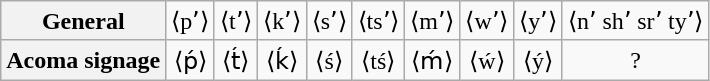<table class="wikitable">
<tr>
<th>General</th>
<td>⟨pʼ⟩</td>
<td>⟨tʼ⟩</td>
<td>⟨kʼ⟩</td>
<td>⟨sʼ⟩</td>
<td>⟨tsʼ⟩</td>
<td>⟨mʼ⟩</td>
<td>⟨wʼ⟩</td>
<td>⟨yʼ⟩</td>
<td>⟨nʼ shʼ srʼ tyʼ⟩</td>
</tr>
<tr style="text-align:center;">
<th>Acoma signage</th>
<td>⟨ṕ⟩</td>
<td>⟨t́⟩</td>
<td>⟨ḱ⟩</td>
<td>⟨ś⟩</td>
<td>⟨tś⟩</td>
<td>⟨ḿ⟩</td>
<td>⟨ẃ⟩</td>
<td>⟨ý⟩</td>
<td>?</td>
</tr>
</table>
